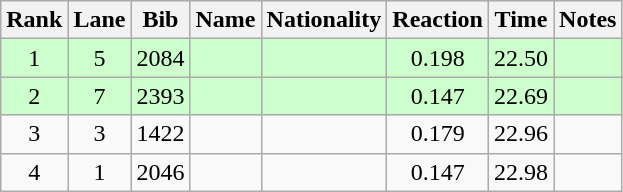<table class="wikitable sortable" style="text-align:center">
<tr>
<th>Rank</th>
<th>Lane</th>
<th>Bib</th>
<th>Name</th>
<th>Nationality</th>
<th>Reaction</th>
<th>Time</th>
<th>Notes</th>
</tr>
<tr bgcolor=ccffcc>
<td>1</td>
<td>5</td>
<td>2084</td>
<td align=left></td>
<td align=left></td>
<td>0.198</td>
<td>22.50</td>
<td><strong></strong></td>
</tr>
<tr bgcolor=ccffcc>
<td>2</td>
<td>7</td>
<td>2393</td>
<td align=left></td>
<td align=left></td>
<td>0.147</td>
<td>22.69</td>
<td><strong></strong></td>
</tr>
<tr>
<td>3</td>
<td>3</td>
<td>1422</td>
<td align=left></td>
<td align=left></td>
<td>0.179</td>
<td>22.96</td>
<td></td>
</tr>
<tr>
<td>4</td>
<td>1</td>
<td>2046</td>
<td align=left></td>
<td align=left></td>
<td>0.147</td>
<td>22.98</td>
<td></td>
</tr>
</table>
